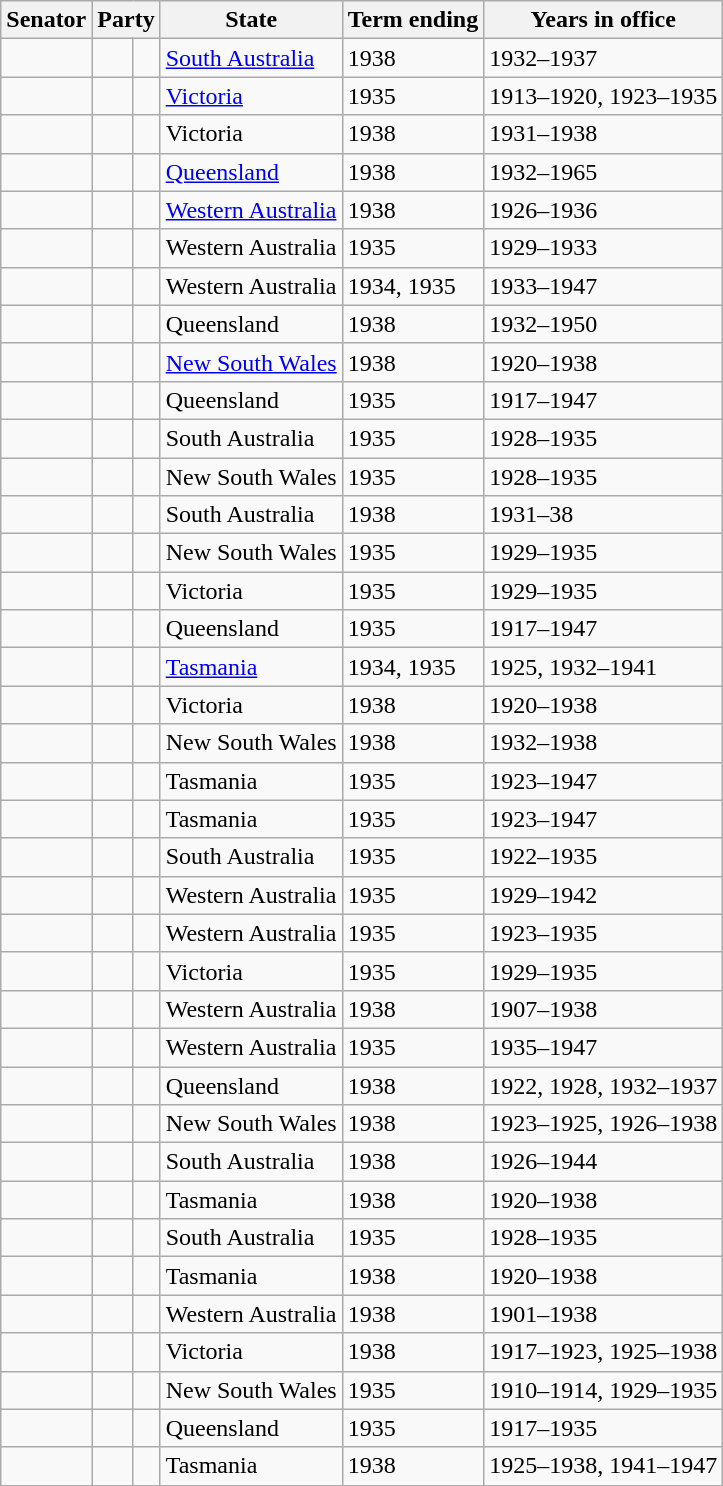<table class="wikitable sortable">
<tr>
<th>Senator</th>
<th colspan=2>Party</th>
<th>State</th>
<th>Term ending</th>
<th>Years in office</th>
</tr>
<tr>
<td></td>
<td> </td>
<td></td>
<td><a href='#'>South Australia</a></td>
<td>1938</td>
<td>1932–1937</td>
</tr>
<tr>
<td></td>
<td> </td>
<td></td>
<td><a href='#'>Victoria</a></td>
<td>1935</td>
<td>1913–1920, 1923–1935</td>
</tr>
<tr>
<td></td>
<td> </td>
<td></td>
<td>Victoria</td>
<td>1938</td>
<td>1931–1938</td>
</tr>
<tr>
<td></td>
<td> </td>
<td></td>
<td><a href='#'>Queensland</a></td>
<td>1938</td>
<td>1932–1965</td>
</tr>
<tr>
<td></td>
<td> </td>
<td></td>
<td><a href='#'>Western Australia</a></td>
<td>1938</td>
<td>1926–1936</td>
</tr>
<tr>
<td> </td>
<td> </td>
<td></td>
<td>Western Australia</td>
<td>1935</td>
<td>1929–1933</td>
</tr>
<tr>
<td> </td>
<td> </td>
<td></td>
<td>Western Australia</td>
<td>1934, 1935</td>
<td>1933–1947</td>
</tr>
<tr>
<td></td>
<td> </td>
<td></td>
<td>Queensland</td>
<td>1938</td>
<td>1932–1950</td>
</tr>
<tr>
<td></td>
<td> </td>
<td></td>
<td><a href='#'>New South Wales</a></td>
<td>1938</td>
<td>1920–1938</td>
</tr>
<tr>
<td></td>
<td> </td>
<td></td>
<td>Queensland</td>
<td>1935</td>
<td>1917–1947</td>
</tr>
<tr>
<td></td>
<td> </td>
<td></td>
<td>South Australia</td>
<td>1935</td>
<td>1928–1935</td>
</tr>
<tr>
<td></td>
<td> </td>
<td></td>
<td>New South Wales</td>
<td>1935</td>
<td>1928–1935</td>
</tr>
<tr>
<td></td>
<td> </td>
<td></td>
<td>South Australia</td>
<td>1938</td>
<td>1931–38</td>
</tr>
<tr>
<td></td>
<td> </td>
<td> </td>
<td>New South Wales</td>
<td>1935</td>
<td>1929–1935</td>
</tr>
<tr>
<td></td>
<td> </td>
<td></td>
<td>Victoria</td>
<td>1935</td>
<td>1929–1935</td>
</tr>
<tr>
<td></td>
<td> </td>
<td></td>
<td>Queensland</td>
<td>1935</td>
<td>1917–1947</td>
</tr>
<tr>
<td> </td>
<td> </td>
<td></td>
<td><a href='#'>Tasmania</a></td>
<td>1934, 1935</td>
<td>1925, 1932–1941</td>
</tr>
<tr>
<td></td>
<td> </td>
<td></td>
<td>Victoria</td>
<td>1938</td>
<td>1920–1938</td>
</tr>
<tr>
<td></td>
<td> </td>
<td></td>
<td>New South Wales</td>
<td>1938</td>
<td>1932–1938</td>
</tr>
<tr>
<td></td>
<td> </td>
<td></td>
<td>Tasmania</td>
<td>1935</td>
<td>1923–1947</td>
</tr>
<tr>
<td></td>
<td> </td>
<td></td>
<td>Tasmania</td>
<td>1935</td>
<td>1923–1947</td>
</tr>
<tr>
<td></td>
<td> </td>
<td></td>
<td>South Australia</td>
<td>1935</td>
<td>1922–1935</td>
</tr>
<tr>
<td></td>
<td> </td>
<td></td>
<td>Western Australia</td>
<td>1935</td>
<td>1929–1942</td>
</tr>
<tr>
<td> </td>
<td> </td>
<td></td>
<td>Western Australia</td>
<td>1935</td>
<td>1923–1935</td>
</tr>
<tr>
<td></td>
<td> </td>
<td></td>
<td>Victoria</td>
<td>1935</td>
<td>1929–1935</td>
</tr>
<tr>
<td></td>
<td> </td>
<td></td>
<td>Western Australia</td>
<td>1938</td>
<td>1907–1938</td>
</tr>
<tr>
<td> </td>
<td> </td>
<td></td>
<td>Western Australia</td>
<td>1935 </td>
<td>1935–1947</td>
</tr>
<tr>
<td></td>
<td> </td>
<td></td>
<td>Queensland</td>
<td>1938</td>
<td>1922, 1928, 1932–1937</td>
</tr>
<tr>
<td></td>
<td> </td>
<td></td>
<td>New South Wales</td>
<td>1938</td>
<td>1923–1925, 1926–1938</td>
</tr>
<tr>
<td></td>
<td> </td>
<td></td>
<td>South Australia</td>
<td>1938</td>
<td>1926–1944</td>
</tr>
<tr>
<td></td>
<td> </td>
<td></td>
<td>Tasmania</td>
<td>1938</td>
<td>1920–1938</td>
</tr>
<tr>
<td></td>
<td> </td>
<td></td>
<td>South Australia</td>
<td>1935</td>
<td>1928–1935</td>
</tr>
<tr>
<td></td>
<td> </td>
<td></td>
<td>Tasmania</td>
<td>1938</td>
<td>1920–1938</td>
</tr>
<tr>
<td> </td>
<td> </td>
<td></td>
<td>Western Australia</td>
<td>1938</td>
<td>1901–1938</td>
</tr>
<tr>
<td></td>
<td> </td>
<td></td>
<td>Victoria</td>
<td>1938</td>
<td>1917–1923, 1925–1938</td>
</tr>
<tr>
<td></td>
<td> </td>
<td> </td>
<td>New South Wales</td>
<td>1935</td>
<td>1910–1914, 1929–1935</td>
</tr>
<tr>
<td></td>
<td> </td>
<td></td>
<td>Queensland</td>
<td>1935</td>
<td>1917–1935</td>
</tr>
<tr>
<td></td>
<td> </td>
<td></td>
<td>Tasmania</td>
<td>1938</td>
<td>1925–1938, 1941–1947</td>
</tr>
</table>
